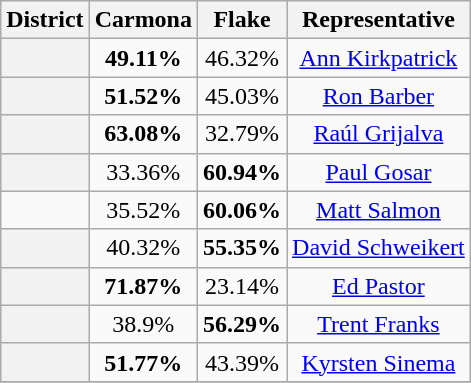<table class=wikitable>
<tr>
<th>District</th>
<th>Carmona</th>
<th>Flake</th>
<th>Representative</th>
</tr>
<tr align=center>
<th></th>
<td><strong>49.11%</strong></td>
<td>46.32%</td>
<td><a href='#'>Ann Kirkpatrick</a></td>
</tr>
<tr align=center>
<th></th>
<td><strong>51.52%</strong></td>
<td>45.03%</td>
<td><a href='#'>Ron Barber</a></td>
</tr>
<tr align=center>
<th></th>
<td><strong>63.08%</strong></td>
<td>32.79%</td>
<td><a href='#'>Raúl Grijalva</a></td>
</tr>
<tr align=center>
<th></th>
<td>33.36%</td>
<td><strong>60.94%</strong></td>
<td><a href='#'>Paul Gosar</a></td>
</tr>
<tr align=center>
<td></td>
<td>35.52%</td>
<td><strong>60.06%</strong></td>
<td><a href='#'>Matt Salmon</a></td>
</tr>
<tr align=center>
<th></th>
<td>40.32%</td>
<td><strong>55.35%</strong></td>
<td><a href='#'>David Schweikert</a></td>
</tr>
<tr align=center>
<th></th>
<td><strong>71.87%</strong></td>
<td>23.14%</td>
<td><a href='#'>Ed Pastor</a></td>
</tr>
<tr align=center>
<th></th>
<td>38.9%</td>
<td><strong>56.29%</strong></td>
<td><a href='#'>Trent Franks</a></td>
</tr>
<tr align=center>
<th></th>
<td><strong>51.77%</strong></td>
<td>43.39%</td>
<td><a href='#'>Kyrsten Sinema</a></td>
</tr>
<tr align=center>
</tr>
</table>
